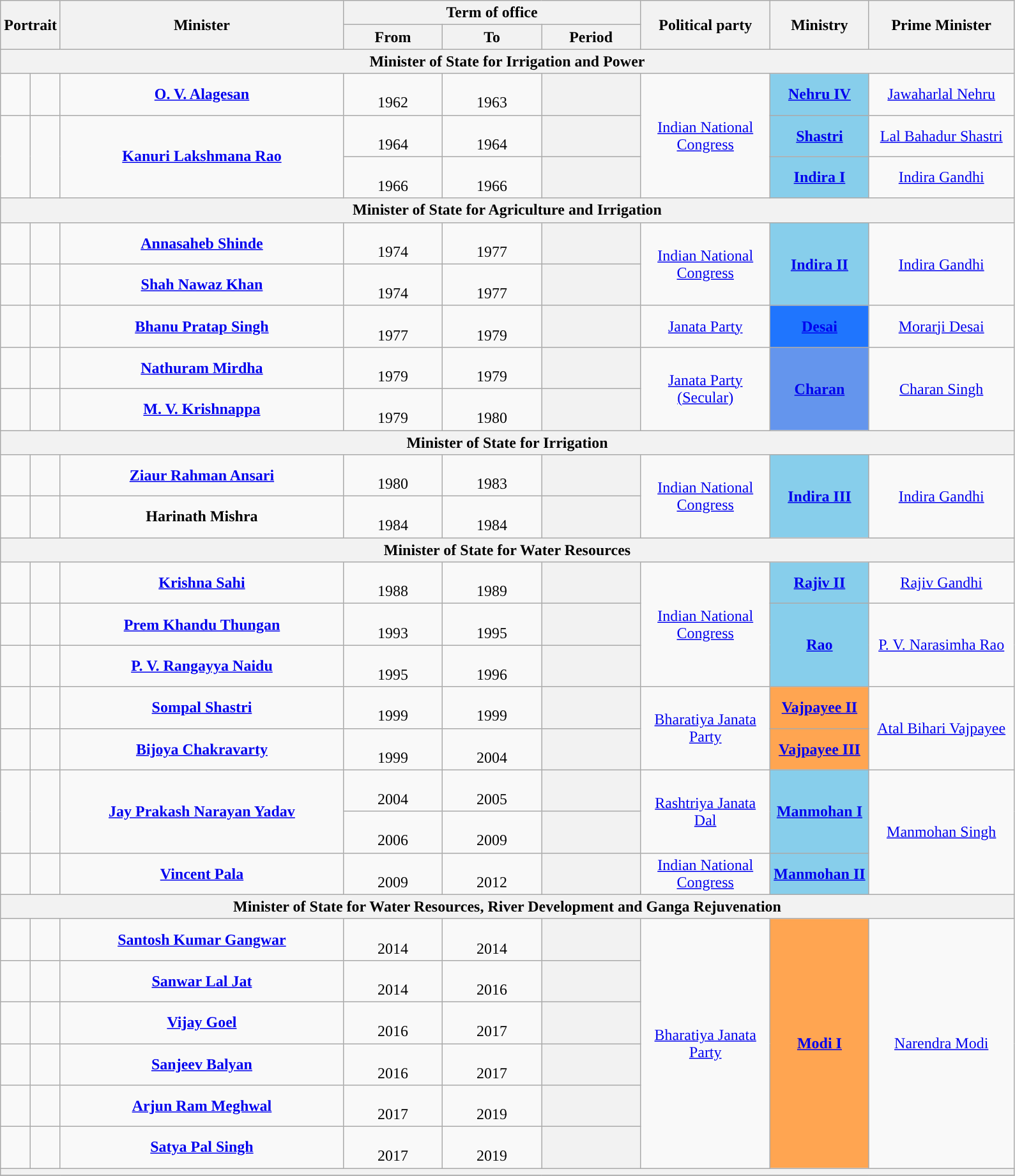<table class="wikitable" style="text-align:center">
<tr>
<th rowspan="2" colspan="2">Portrait</th>
<th rowspan="2" style="width:18em">Minister<br></th>
<th colspan="3">Term of office</th>
<th rowspan="2" style="width:8em">Political party</th>
<th rowspan="2">Ministry</th>
<th rowspan="2" style="width:9em">Prime Minister</th>
</tr>
<tr>
<th style="width:6em">From</th>
<th style="width:6em">To</th>
<th style="width:6em">Period</th>
</tr>
<tr>
<th colspan="9">Minister of State for Irrigation and Power</th>
</tr>
<tr>
<td></td>
<td></td>
<td><strong><a href='#'>O. V. Alagesan</a></strong><br></td>
<td><br>1962</td>
<td><br>1963</td>
<th></th>
<td rowspan="3"><a href='#'>Indian National Congress</a></td>
<td bgcolor="#87CEEB"><strong><a href='#'>Nehru IV</a></strong></td>
<td><a href='#'>Jawaharlal Nehru</a></td>
</tr>
<tr>
<td rowspan="2"></td>
<td rowspan="2"></td>
<td rowspan="2"><strong><a href='#'>Kanuri Lakshmana Rao</a></strong><br></td>
<td><br>1964</td>
<td><br>1964</td>
<th></th>
<td bgcolor="#87CEEB"><strong><a href='#'>Shastri</a></strong></td>
<td><a href='#'>Lal Bahadur Shastri</a></td>
</tr>
<tr>
<td><br>1966</td>
<td><br>1966</td>
<th></th>
<td bgcolor="#87CEEB"><strong><a href='#'>Indira I</a></strong></td>
<td><a href='#'>Indira Gandhi</a></td>
</tr>
<tr>
<th colspan="9">Minister of State for Agriculture and Irrigation</th>
</tr>
<tr>
<td></td>
<td></td>
<td><strong><a href='#'>Annasaheb Shinde</a></strong><br></td>
<td><br>1974</td>
<td><br>1977</td>
<th></th>
<td rowspan="2"><a href='#'>Indian National Congress</a></td>
<td rowspan="2" bgcolor="#87CEEB"><strong><a href='#'>Indira II</a></strong></td>
<td rowspan="2"><a href='#'>Indira Gandhi</a></td>
</tr>
<tr>
<td></td>
<td></td>
<td><strong><a href='#'>Shah Nawaz Khan</a></strong><br></td>
<td><br>1974</td>
<td><br>1977</td>
<th></th>
</tr>
<tr>
<td></td>
<td></td>
<td><strong><a href='#'>Bhanu Pratap Singh</a></strong><br></td>
<td><br>1977</td>
<td><br>1979</td>
<th></th>
<td><a href='#'>Janata Party</a></td>
<td bgcolor="#1F75FE"><strong><a href='#'>Desai</a></strong></td>
<td><a href='#'>Morarji Desai</a></td>
</tr>
<tr>
<td></td>
<td></td>
<td><strong><a href='#'>Nathuram Mirdha</a></strong><br></td>
<td><br>1979</td>
<td><br>1979</td>
<th></th>
<td rowspan="2"><a href='#'>Janata Party (Secular)</a></td>
<td rowspan="2" bgcolor="#6495ED"><strong><a href='#'>Charan</a></strong></td>
<td rowspan="2"><a href='#'>Charan Singh</a></td>
</tr>
<tr>
<td></td>
<td></td>
<td><strong><a href='#'>M. V. Krishnappa</a></strong><br></td>
<td><br>1979</td>
<td><br>1980</td>
<th></th>
</tr>
<tr>
<th colspan="9">Minister of State for Irrigation</th>
</tr>
<tr>
<td></td>
<td></td>
<td><strong><a href='#'>Ziaur Rahman Ansari</a></strong><br></td>
<td><br>1980</td>
<td><br>1983</td>
<th></th>
<td rowspan="2"><a href='#'>Indian National Congress</a></td>
<td rowspan="2" bgcolor="#87CEEB"><strong><a href='#'>Indira III</a></strong></td>
<td rowspan="2"><a href='#'>Indira Gandhi</a></td>
</tr>
<tr>
<td></td>
<td></td>
<td><strong>Harinath Mishra</strong><br></td>
<td><br>1984</td>
<td><br>1984</td>
<th></th>
</tr>
<tr>
<th colspan="9">Minister of State for Water Resources</th>
</tr>
<tr>
<td></td>
<td></td>
<td><strong><a href='#'>Krishna Sahi</a></strong><br></td>
<td><br>1988</td>
<td><br>1989</td>
<th></th>
<td rowspan="3"><a href='#'>Indian National Congress</a></td>
<td bgcolor="#87CEEB"><strong><a href='#'>Rajiv II</a></strong></td>
<td><a href='#'>Rajiv Gandhi</a></td>
</tr>
<tr>
<td></td>
<td></td>
<td><strong><a href='#'>Prem Khandu Thungan</a></strong><br></td>
<td><br>1993</td>
<td><br>1995</td>
<th></th>
<td rowspan="2" bgcolor="#87CEEB"><a href='#'><strong>Rao</strong></a></td>
<td rowspan="2"><a href='#'>P. V. Narasimha Rao</a></td>
</tr>
<tr>
<td></td>
<td></td>
<td><strong><a href='#'>P. V. Rangayya Naidu</a></strong><br></td>
<td><br>1995</td>
<td><br>1996</td>
<th></th>
</tr>
<tr>
<td></td>
<td></td>
<td><strong><a href='#'>Sompal Shastri</a></strong><br></td>
<td><br>1999</td>
<td><br>1999</td>
<th></th>
<td rowspan="2"><a href='#'>Bharatiya Janata Party</a></td>
<td style="background:#FFA551;"><strong><a href='#'>Vajpayee II</a></strong></td>
<td rowspan="2"><a href='#'>Atal Bihari Vajpayee</a></td>
</tr>
<tr>
<td></td>
<td></td>
<td><strong><a href='#'>Bijoya Chakravarty</a></strong><br></td>
<td><br>1999</td>
<td><br>2004</td>
<th></th>
<td style="background:#FFA551;"><strong><a href='#'>Vajpayee III</a></strong></td>
</tr>
<tr>
<td rowspan="2"></td>
<td rowspan="2"></td>
<td rowspan="2"><strong><a href='#'>Jay Prakash Narayan Yadav</a></strong><br></td>
<td><br>2004</td>
<td><br>2005</td>
<th></th>
<td rowspan="2"><a href='#'>Rashtriya Janata Dal</a></td>
<td rowspan="2" bgcolor="#87CEEB"><a href='#'><strong>Manmohan I</strong></a></td>
<td rowspan="3"><a href='#'>Manmohan Singh</a></td>
</tr>
<tr>
<td><br>2006</td>
<td><br>2009</td>
<th></th>
</tr>
<tr>
<td></td>
<td></td>
<td><strong><a href='#'>Vincent Pala</a></strong><br></td>
<td><br>2009</td>
<td><br>2012</td>
<th></th>
<td><a href='#'>Indian National Congress</a></td>
<td bgcolor="#87CEEB"><a href='#'><strong>Manmohan II</strong></a></td>
</tr>
<tr>
<th colspan="9">Minister of State for Water Resources, River Development and Ganga Rejuvenation</th>
</tr>
<tr>
<td></td>
<td></td>
<td><strong><a href='#'>Santosh Kumar Gangwar</a></strong><br></td>
<td><br>2014</td>
<td><br>2014</td>
<th></th>
<td rowspan="6"><a href='#'>Bharatiya Janata Party</a></td>
<td rowspan="6" style="background:#FFA551;"><strong><a href='#'>Modi I</a></strong></td>
<td rowspan="6"><a href='#'>Narendra Modi</a></td>
</tr>
<tr>
<td></td>
<td></td>
<td><strong><a href='#'>Sanwar Lal Jat</a></strong><br></td>
<td><br>2014</td>
<td><br>2016</td>
<th></th>
</tr>
<tr>
<td></td>
<td></td>
<td><strong><a href='#'>Vijay Goel</a></strong><br></td>
<td><br>2016</td>
<td><br>2017</td>
<th></th>
</tr>
<tr>
<td></td>
<td></td>
<td><strong><a href='#'>Sanjeev Balyan</a></strong><br></td>
<td><br>2016</td>
<td><br>2017</td>
<th></th>
</tr>
<tr>
<td></td>
<td></td>
<td><strong><a href='#'>Arjun Ram Meghwal</a></strong><br></td>
<td><br>2017</td>
<td><br>2019</td>
<th></th>
</tr>
<tr>
<td></td>
<td></td>
<td><strong><a href='#'>Satya Pal Singh</a></strong><br></td>
<td><br>2017</td>
<td><br>2019</td>
<th></th>
</tr>
<tr>
<th colspan="9"></th>
</tr>
<tr>
</tr>
</table>
